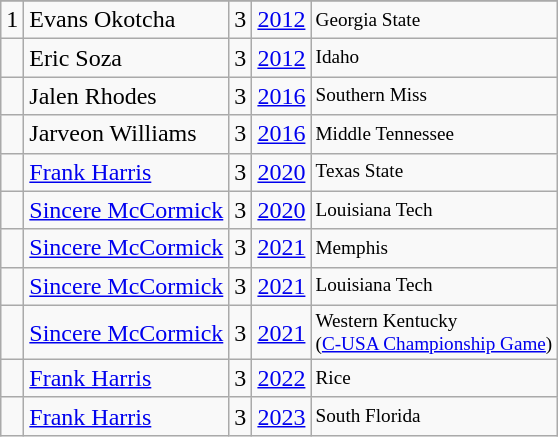<table class="wikitable">
<tr>
</tr>
<tr>
<td>1</td>
<td>Evans Okotcha</td>
<td>3</td>
<td><a href='#'>2012</a></td>
<td style="font-size:80%;">Georgia State</td>
</tr>
<tr>
<td></td>
<td>Eric Soza</td>
<td>3</td>
<td><a href='#'>2012</a></td>
<td style="font-size:80%;">Idaho</td>
</tr>
<tr>
<td></td>
<td>Jalen Rhodes</td>
<td>3</td>
<td><a href='#'>2016</a></td>
<td style="font-size:80%;">Southern Miss</td>
</tr>
<tr>
<td></td>
<td>Jarveon Williams</td>
<td>3</td>
<td><a href='#'>2016</a></td>
<td style="font-size:80%;">Middle Tennessee</td>
</tr>
<tr>
<td></td>
<td><a href='#'>Frank Harris</a></td>
<td>3</td>
<td><a href='#'>2020</a></td>
<td style="font-size:80%;">Texas State</td>
</tr>
<tr>
<td></td>
<td><a href='#'>Sincere McCormick</a></td>
<td>3</td>
<td><a href='#'>2020</a></td>
<td style="font-size:80%;">Louisiana Tech</td>
</tr>
<tr>
<td></td>
<td><a href='#'>Sincere McCormick</a></td>
<td>3</td>
<td><a href='#'>2021</a></td>
<td style="font-size:80%;">Memphis</td>
</tr>
<tr>
<td></td>
<td><a href='#'>Sincere McCormick</a></td>
<td>3</td>
<td><a href='#'>2021</a></td>
<td style="font-size:80%;">Louisiana Tech</td>
</tr>
<tr>
<td></td>
<td><a href='#'>Sincere McCormick</a></td>
<td>3</td>
<td><a href='#'>2021</a></td>
<td style="font-size:80%">Western Kentucky<br>(<a href='#'>C-USA Championship Game</a>)</td>
</tr>
<tr>
<td></td>
<td><a href='#'>Frank Harris</a></td>
<td>3</td>
<td><a href='#'>2022</a></td>
<td style="font-size:80%">Rice</td>
</tr>
<tr>
<td></td>
<td><a href='#'>Frank Harris</a></td>
<td>3</td>
<td><a href='#'>2023</a></td>
<td style="font-size:80%;">South Florida</td>
</tr>
</table>
